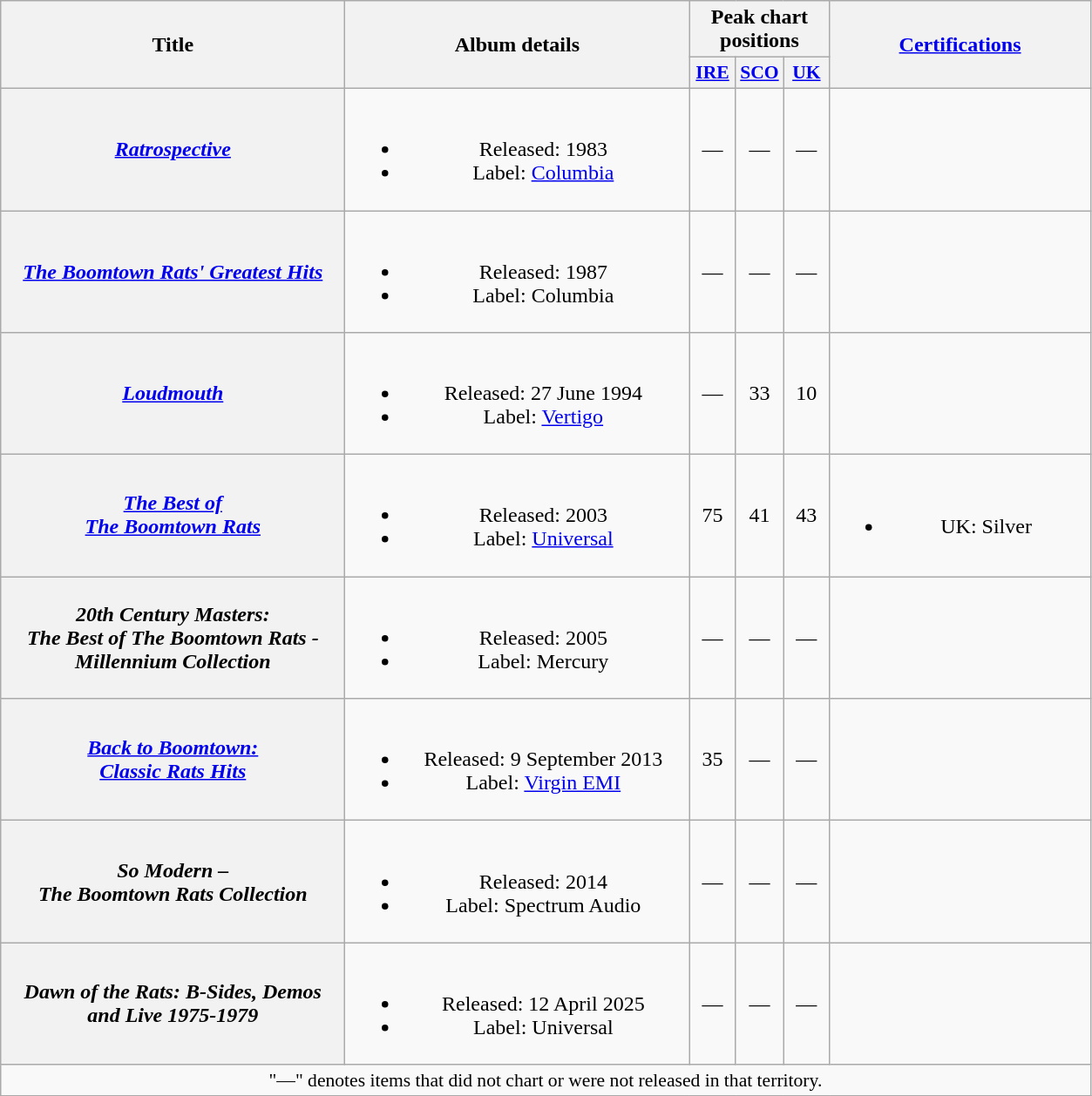<table class="wikitable plainrowheaders" style="text-align:center;">
<tr>
<th scope="col" rowspan="2" style="width:16em;">Title</th>
<th scope="col" rowspan="2" style="width:16em;">Album details</th>
<th scope="col" colspan="3">Peak chart<br>positions</th>
<th rowspan="2" style="width:12em;"><a href='#'>Certifications</a></th>
</tr>
<tr>
<th style="width:2em;font-size:90%;"><a href='#'>IRE</a><br></th>
<th style="width:2em;font-size:90%;"><a href='#'>SCO</a><br></th>
<th style="width:2em;font-size:90%;"><a href='#'>UK</a><br></th>
</tr>
<tr>
<th scope="row"><em><a href='#'>Ratrospective</a></em></th>
<td><br><ul><li>Released: 1983</li><li>Label: <a href='#'>Columbia</a></li></ul></td>
<td>—</td>
<td>—</td>
<td>—</td>
<td></td>
</tr>
<tr>
<th scope="row"><em><a href='#'>The Boomtown Rats' Greatest Hits</a></em></th>
<td><br><ul><li>Released: 1987</li><li>Label: Columbia</li></ul></td>
<td>—</td>
<td>—</td>
<td>—</td>
<td></td>
</tr>
<tr>
<th scope="row"><em><a href='#'>Loudmouth</a></em></th>
<td><br><ul><li>Released: 27 June 1994</li><li>Label: <a href='#'>Vertigo</a></li></ul></td>
<td>—</td>
<td>33</td>
<td>10</td>
<td></td>
</tr>
<tr>
<th scope="row"><em><a href='#'>The Best of<br>The Boomtown Rats</a></em></th>
<td><br><ul><li>Released: 2003</li><li>Label: <a href='#'>Universal</a></li></ul></td>
<td>75</td>
<td>41</td>
<td>43</td>
<td><br><ul><li>UK: Silver</li></ul></td>
</tr>
<tr>
<th scope="row"><em>20th Century Masters:<br>The Best of The Boomtown Rats -<br>Millennium Collection</em></th>
<td><br><ul><li>Released: 2005</li><li>Label: Mercury</li></ul></td>
<td>—</td>
<td>—</td>
<td>—</td>
<td></td>
</tr>
<tr>
<th scope="row"><em><a href='#'>Back to Boomtown:<br>Classic Rats Hits</a></em></th>
<td><br><ul><li>Released: 9 September 2013</li><li>Label: <a href='#'>Virgin EMI</a></li></ul></td>
<td>35</td>
<td>—</td>
<td>—</td>
<td></td>
</tr>
<tr>
<th scope="row"><em>So Modern –<br>The Boomtown Rats Collection</em></th>
<td><br><ul><li>Released: 2014</li><li>Label: Spectrum Audio</li></ul></td>
<td>—</td>
<td>—</td>
<td>—</td>
<td></td>
</tr>
<tr>
<th scope="row"><em>Dawn of the Rats: B-Sides, Demos and Live 1975-1979</em></th>
<td><br><ul><li>Released: 12 April 2025</li><li>Label: Universal</li></ul></td>
<td>—</td>
<td>—</td>
<td>—</td>
<td></td>
</tr>
<tr>
<td align="center" colspan="15" style="font-size:90%">"—" denotes items that did not chart or were not released in that territory.</td>
</tr>
<tr>
</tr>
</table>
